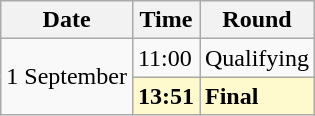<table class="wikitable">
<tr>
<th>Date</th>
<th>Time</th>
<th>Round</th>
</tr>
<tr>
<td rowspan=2>1 September</td>
<td>11:00</td>
<td>Qualifying</td>
</tr>
<tr style="background:lemonchiffon">
<td><strong>13:51</strong></td>
<td><strong>Final</strong></td>
</tr>
</table>
